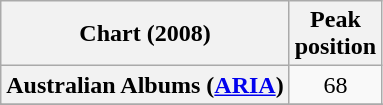<table class="wikitable sortable plainrowheaders" style="text-align:center">
<tr>
<th scope="col">Chart (2008)</th>
<th scope="col">Peak<br>position</th>
</tr>
<tr>
<th scope="row">Australian Albums (<a href='#'>ARIA</a>)</th>
<td>68</td>
</tr>
<tr>
</tr>
<tr>
</tr>
<tr>
</tr>
<tr>
</tr>
<tr>
</tr>
<tr>
</tr>
<tr>
</tr>
</table>
